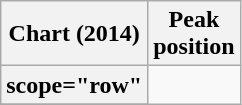<table class="wikitable sortable plainrowheaders">
<tr>
<th scope="col">Chart (2014)</th>
<th scope="col">Peak<br>position</th>
</tr>
<tr>
<th>scope="row" </th>
</tr>
<tr>
</tr>
</table>
